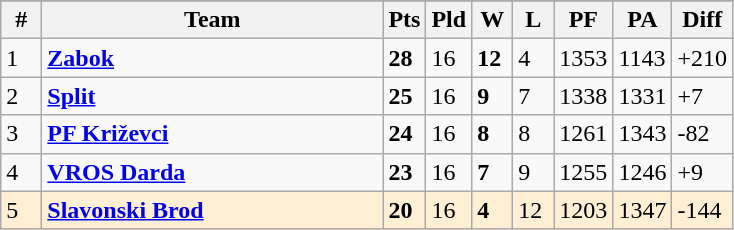<table class=wikitable>
<tr align=center>
</tr>
<tr>
<th width=20>#</th>
<th width=220>Team</th>
<th width=20>Pts</th>
<th width=20>Pld</th>
<th width=20>W</th>
<th width=20>L</th>
<th width=20>PF</th>
<th width=20>PA</th>
<th width=20>Diff</th>
</tr>
<tr>
<td>1</td>
<td align="left"><strong><a href='#'>Zabok</a></strong></td>
<td><strong>28</strong></td>
<td>16</td>
<td><strong>12</strong></td>
<td>4</td>
<td>1353</td>
<td>1143</td>
<td>+210</td>
</tr>
<tr>
<td>2</td>
<td align="left"><strong><a href='#'>Split</a></strong></td>
<td><strong>25</strong></td>
<td>16</td>
<td><strong>9</strong></td>
<td>7</td>
<td>1338</td>
<td>1331</td>
<td>+7</td>
</tr>
<tr>
<td>3</td>
<td align="left"><strong><a href='#'>PF Križevci</a></strong></td>
<td><strong>24</strong></td>
<td>16</td>
<td><strong>8</strong></td>
<td>8</td>
<td>1261</td>
<td>1343</td>
<td>-82</td>
</tr>
<tr>
<td>4</td>
<td align="left"><strong><a href='#'>VROS Darda</a></strong></td>
<td><strong>23</strong></td>
<td>16</td>
<td><strong>7</strong></td>
<td>9</td>
<td>1255</td>
<td>1246</td>
<td>+9</td>
</tr>
<tr bgcolor=FFEFD5>
<td>5</td>
<td align="left"><strong><a href='#'>Slavonski Brod</a></strong></td>
<td><strong>20</strong></td>
<td>16</td>
<td><strong>4</strong></td>
<td>12</td>
<td>1203</td>
<td>1347</td>
<td>-144</td>
</tr>
</table>
